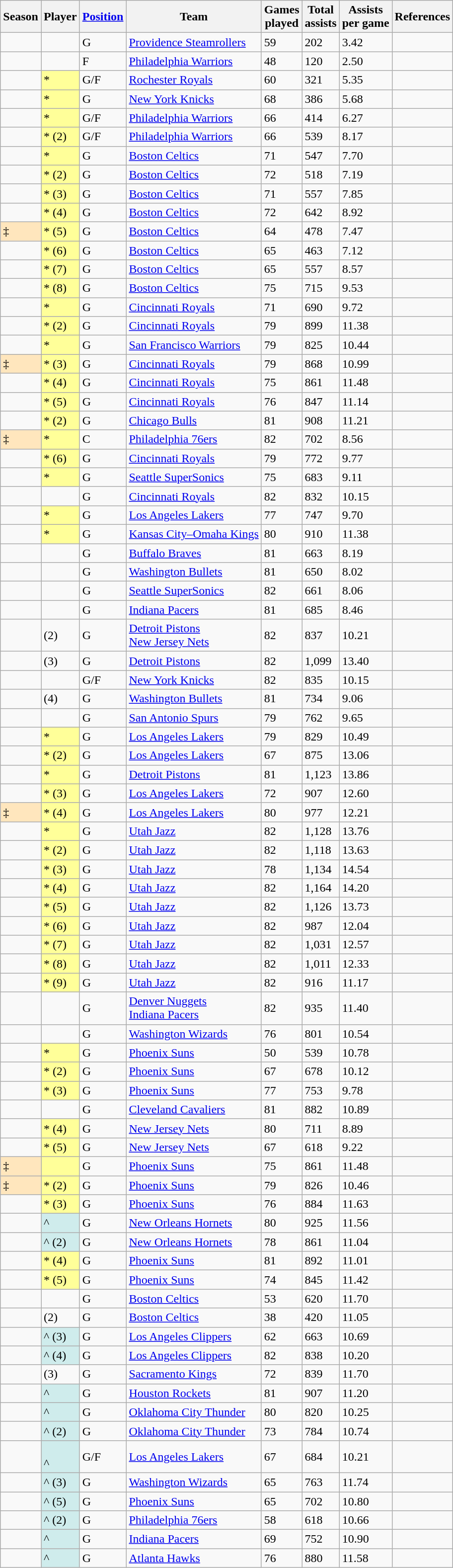<table class="wikitable sortable">
<tr>
<th>Season</th>
<th>Player</th>
<th><a href='#'>Position</a></th>
<th>Team</th>
<th>Games<br>played</th>
<th>Total<br>assists</th>
<th>Assists<br>per game</th>
<th class="unsortable">References</th>
</tr>
<tr>
<td></td>
<td></td>
<td>G</td>
<td><a href='#'>Providence Steamrollers</a></td>
<td>59</td>
<td>202</td>
<td>3.42</td>
<td align=center></td>
</tr>
<tr>
<td></td>
<td></td>
<td>F</td>
<td><a href='#'>Philadelphia Warriors</a></td>
<td>48</td>
<td>120</td>
<td>2.50</td>
<td align=center></td>
</tr>
<tr>
<td></td>
<td bgcolor="#FFFF99">*</td>
<td>G/F</td>
<td><a href='#'>Rochester Royals</a></td>
<td>60</td>
<td>321</td>
<td>5.35</td>
<td align=center></td>
</tr>
<tr>
<td></td>
<td bgcolor="#FFFF99">*</td>
<td>G</td>
<td><a href='#'>New York Knicks</a></td>
<td>68</td>
<td>386</td>
<td>5.68</td>
<td align=center></td>
</tr>
<tr>
<td></td>
<td bgcolor="#FFFF99">*</td>
<td>G/F</td>
<td><a href='#'>Philadelphia Warriors</a></td>
<td>66</td>
<td>414</td>
<td>6.27</td>
<td align=center></td>
</tr>
<tr>
<td></td>
<td bgcolor="#FFFF99">* (2)</td>
<td>G/F</td>
<td><a href='#'>Philadelphia Warriors</a></td>
<td>66</td>
<td>539</td>
<td>8.17</td>
<td align=center></td>
</tr>
<tr>
<td></td>
<td bgcolor="#FFFF99">*</td>
<td>G</td>
<td><a href='#'>Boston Celtics</a></td>
<td>71</td>
<td>547</td>
<td>7.70</td>
<td align=center></td>
</tr>
<tr>
<td></td>
<td bgcolor="#FFFF99">* (2)</td>
<td>G</td>
<td><a href='#'>Boston Celtics</a></td>
<td>72</td>
<td>518</td>
<td>7.19</td>
<td align=center></td>
</tr>
<tr>
<td></td>
<td bgcolor="#FFFF99">* (3)</td>
<td>G</td>
<td><a href='#'>Boston Celtics</a></td>
<td>71</td>
<td>557</td>
<td>7.85</td>
<td align=center></td>
</tr>
<tr>
<td></td>
<td bgcolor="#FFFF99">* (4)</td>
<td>G</td>
<td><a href='#'>Boston Celtics</a></td>
<td>72</td>
<td>642</td>
<td>8.92</td>
<td align=center></td>
</tr>
<tr>
<td bgcolor="#FFE6BD"> ‡</td>
<td bgcolor="#FFFF99">* (5)</td>
<td>G</td>
<td><a href='#'>Boston Celtics</a></td>
<td>64</td>
<td>478</td>
<td>7.47</td>
<td align=center></td>
</tr>
<tr>
<td></td>
<td bgcolor="#FFFF99">* (6)</td>
<td>G</td>
<td><a href='#'>Boston Celtics</a></td>
<td>65</td>
<td>463</td>
<td>7.12</td>
<td align=center></td>
</tr>
<tr>
<td></td>
<td bgcolor="#FFFF99">* (7)</td>
<td>G</td>
<td><a href='#'>Boston Celtics</a></td>
<td>65</td>
<td>557</td>
<td>8.57</td>
<td align=center></td>
</tr>
<tr>
<td></td>
<td bgcolor="#FFFF99">* (8)</td>
<td>G</td>
<td><a href='#'>Boston Celtics</a></td>
<td>75</td>
<td>715</td>
<td>9.53</td>
<td align=center></td>
</tr>
<tr>
<td></td>
<td bgcolor="#FFFF99">*</td>
<td>G</td>
<td><a href='#'>Cincinnati Royals</a></td>
<td>71</td>
<td>690</td>
<td>9.72</td>
<td align=center></td>
</tr>
<tr>
<td></td>
<td bgcolor="#FFFF99">* (2)</td>
<td>G</td>
<td><a href='#'>Cincinnati Royals</a></td>
<td>79</td>
<td>899</td>
<td>11.38</td>
<td align=center></td>
</tr>
<tr>
<td></td>
<td bgcolor="FFFF99">*</td>
<td>G</td>
<td><a href='#'>San Francisco Warriors</a></td>
<td>79</td>
<td>825</td>
<td>10.44</td>
<td align=center></td>
</tr>
<tr>
<td bgcolor="#FFE6BD"> ‡</td>
<td bgcolor="#FFFF99">* (3)</td>
<td>G</td>
<td><a href='#'>Cincinnati Royals</a></td>
<td>79</td>
<td>868</td>
<td>10.99</td>
<td align=center></td>
</tr>
<tr>
<td></td>
<td bgcolor="#FFFF99">* (4)</td>
<td>G</td>
<td><a href='#'>Cincinnati Royals</a></td>
<td>75</td>
<td>861</td>
<td>11.48</td>
<td align=center></td>
</tr>
<tr>
<td></td>
<td bgcolor="#FFFF99">* (5)</td>
<td>G</td>
<td><a href='#'>Cincinnati Royals</a></td>
<td>76</td>
<td>847</td>
<td>11.14</td>
<td align=center></td>
</tr>
<tr>
<td></td>
<td bgcolor="FFFF99">* (2)</td>
<td>G</td>
<td><a href='#'>Chicago Bulls</a></td>
<td>81</td>
<td>908</td>
<td>11.21</td>
<td align=center></td>
</tr>
<tr>
<td bgcolor="#FFE6BD"> ‡</td>
<td bgcolor="#FFFF99">*</td>
<td>C</td>
<td><a href='#'>Philadelphia 76ers</a></td>
<td>82</td>
<td>702</td>
<td>8.56</td>
<td align=center></td>
</tr>
<tr>
<td></td>
<td bgcolor="#FFFF99">* (6)</td>
<td>G</td>
<td><a href='#'>Cincinnati Royals</a></td>
<td>79</td>
<td>772</td>
<td>9.77</td>
<td align=center></td>
</tr>
<tr>
<td></td>
<td bgcolor="#FFFF99">*</td>
<td>G</td>
<td><a href='#'>Seattle SuperSonics</a></td>
<td>75</td>
<td>683</td>
<td>9.11</td>
<td align=center></td>
</tr>
<tr>
<td></td>
<td></td>
<td>G</td>
<td><a href='#'>Cincinnati Royals</a></td>
<td>82</td>
<td>832</td>
<td>10.15</td>
<td align=center></td>
</tr>
<tr>
<td></td>
<td bgcolor="#FFFF99">*</td>
<td>G</td>
<td><a href='#'>Los Angeles Lakers</a></td>
<td>77</td>
<td>747</td>
<td>9.70</td>
<td align=center></td>
</tr>
<tr>
<td></td>
<td bgcolor="#FFFF99">*</td>
<td>G</td>
<td><a href='#'>Kansas City–Omaha Kings</a></td>
<td>80</td>
<td>910</td>
<td>11.38</td>
<td align=center></td>
</tr>
<tr>
<td></td>
<td></td>
<td>G</td>
<td><a href='#'>Buffalo Braves</a></td>
<td>81</td>
<td>663</td>
<td>8.19</td>
<td align=center></td>
</tr>
<tr>
<td></td>
<td></td>
<td>G</td>
<td><a href='#'>Washington Bullets</a></td>
<td>81</td>
<td>650</td>
<td>8.02</td>
<td align=center></td>
</tr>
<tr>
<td></td>
<td></td>
<td>G</td>
<td><a href='#'>Seattle SuperSonics</a></td>
<td>82</td>
<td>661</td>
<td>8.06</td>
<td align=center></td>
</tr>
<tr>
<td></td>
<td></td>
<td>G</td>
<td><a href='#'>Indiana Pacers</a></td>
<td>81</td>
<td>685</td>
<td>8.46</td>
<td align=center></td>
</tr>
<tr>
<td></td>
<td> (2)</td>
<td>G</td>
<td><a href='#'>Detroit Pistons</a><br><a href='#'>New Jersey Nets</a></td>
<td>82</td>
<td>837</td>
<td>10.21</td>
<td align=center></td>
</tr>
<tr>
<td></td>
<td> (3)</td>
<td>G</td>
<td><a href='#'>Detroit Pistons</a></td>
<td>82</td>
<td>1,099</td>
<td>13.40</td>
<td align=center></td>
</tr>
<tr>
<td></td>
<td></td>
<td>G/F</td>
<td><a href='#'>New York Knicks</a></td>
<td>82</td>
<td>835</td>
<td>10.15</td>
<td align=center></td>
</tr>
<tr>
<td></td>
<td> (4)</td>
<td>G</td>
<td><a href='#'>Washington Bullets</a></td>
<td>81</td>
<td>734</td>
<td>9.06</td>
<td align=center></td>
</tr>
<tr>
<td></td>
<td></td>
<td>G</td>
<td><a href='#'>San Antonio Spurs</a></td>
<td>79</td>
<td>762</td>
<td>9.65</td>
<td align=center></td>
</tr>
<tr>
<td></td>
<td bgcolor="#FFFF99">*</td>
<td>G</td>
<td><a href='#'>Los Angeles Lakers</a></td>
<td>79</td>
<td>829</td>
<td>10.49</td>
<td align=center></td>
</tr>
<tr>
<td></td>
<td bgcolor="#FFFF99">* (2)</td>
<td>G</td>
<td><a href='#'>Los Angeles Lakers</a></td>
<td>67</td>
<td>875</td>
<td>13.06</td>
<td align=center></td>
</tr>
<tr>
<td></td>
<td bgcolor="#FFFF99">*</td>
<td>G</td>
<td><a href='#'>Detroit Pistons</a></td>
<td>81</td>
<td>1,123</td>
<td>13.86</td>
<td align=center></td>
</tr>
<tr>
<td></td>
<td bgcolor="#FFFF99">* (3)</td>
<td>G</td>
<td><a href='#'>Los Angeles Lakers</a></td>
<td>72</td>
<td>907</td>
<td>12.60</td>
<td align=center></td>
</tr>
<tr>
<td bgcolor="#FFE6BD"> ‡</td>
<td bgcolor="#FFFF99">* (4)</td>
<td>G</td>
<td><a href='#'>Los Angeles Lakers</a></td>
<td>80</td>
<td>977</td>
<td>12.21</td>
<td align=center></td>
</tr>
<tr>
<td></td>
<td bgcolor="#FFFF99">*</td>
<td>G</td>
<td><a href='#'>Utah Jazz</a></td>
<td>82</td>
<td>1,128</td>
<td>13.76</td>
<td align=center></td>
</tr>
<tr>
<td></td>
<td bgcolor="#FFFF99">* (2)</td>
<td>G</td>
<td><a href='#'>Utah Jazz</a></td>
<td>82</td>
<td>1,118</td>
<td>13.63</td>
<td align=center></td>
</tr>
<tr>
<td></td>
<td bgcolor="#FFFF99">* (3)</td>
<td>G</td>
<td><a href='#'>Utah Jazz</a></td>
<td>78</td>
<td>1,134</td>
<td>14.54</td>
<td align=center></td>
</tr>
<tr>
<td></td>
<td bgcolor="#FFFF99">* (4)</td>
<td>G</td>
<td><a href='#'>Utah Jazz</a></td>
<td>82</td>
<td>1,164</td>
<td>14.20</td>
<td align=center></td>
</tr>
<tr>
<td></td>
<td bgcolor="#FFFF99">* (5)</td>
<td>G</td>
<td><a href='#'>Utah Jazz</a></td>
<td>82</td>
<td>1,126</td>
<td>13.73</td>
<td align=center></td>
</tr>
<tr>
<td></td>
<td bgcolor="#FFFF99">* (6)</td>
<td>G</td>
<td><a href='#'>Utah Jazz</a></td>
<td>82</td>
<td>987</td>
<td>12.04</td>
<td align=center></td>
</tr>
<tr>
<td></td>
<td bgcolor="#FFFF99">* (7)</td>
<td>G</td>
<td><a href='#'>Utah Jazz</a></td>
<td>82</td>
<td>1,031</td>
<td>12.57</td>
<td align=center></td>
</tr>
<tr>
<td></td>
<td bgcolor="#FFFF99">* (8)</td>
<td>G</td>
<td><a href='#'>Utah Jazz</a></td>
<td>82</td>
<td>1,011</td>
<td>12.33</td>
<td align=center></td>
</tr>
<tr>
<td></td>
<td bgcolor="#FFFF99">* (9)</td>
<td>G</td>
<td><a href='#'>Utah Jazz</a></td>
<td>82</td>
<td>916</td>
<td>11.17</td>
<td align=center></td>
</tr>
<tr>
<td></td>
<td></td>
<td>G</td>
<td><a href='#'>Denver Nuggets</a><br><a href='#'>Indiana Pacers</a></td>
<td>82</td>
<td>935</td>
<td>11.40</td>
<td align=center></td>
</tr>
<tr>
<td></td>
<td></td>
<td>G</td>
<td><a href='#'>Washington Wizards</a></td>
<td>76</td>
<td>801</td>
<td>10.54</td>
<td align=center></td>
</tr>
<tr>
<td></td>
<td bgcolor="#FFFF99">*</td>
<td>G</td>
<td><a href='#'>Phoenix Suns</a></td>
<td>50</td>
<td>539</td>
<td>10.78</td>
<td align=center></td>
</tr>
<tr>
<td></td>
<td bgcolor="#FFFF99">* (2)</td>
<td>G</td>
<td><a href='#'>Phoenix Suns</a></td>
<td>67</td>
<td>678</td>
<td>10.12</td>
<td align=center></td>
</tr>
<tr>
<td></td>
<td bgcolor="#FFFF99">* (3)</td>
<td>G</td>
<td><a href='#'>Phoenix Suns</a></td>
<td>77</td>
<td>753</td>
<td>9.78</td>
<td align=center></td>
</tr>
<tr>
<td></td>
<td></td>
<td>G</td>
<td><a href='#'>Cleveland Cavaliers</a></td>
<td>81</td>
<td>882</td>
<td>10.89</td>
<td align=center></td>
</tr>
<tr>
<td></td>
<td bgcolor="#FFFF99">* (4)</td>
<td>G</td>
<td><a href='#'>New Jersey Nets</a></td>
<td>80</td>
<td>711</td>
<td>8.89</td>
<td align=center></td>
</tr>
<tr>
<td></td>
<td bgcolor="#FFFF99">* (5)</td>
<td>G</td>
<td><a href='#'>New Jersey Nets</a></td>
<td>67</td>
<td>618</td>
<td>9.22</td>
<td align=center></td>
</tr>
<tr>
<td bgcolor="#FFE6BD"> ‡</td>
<td bgcolor="#FFFF99"></td>
<td>G</td>
<td><a href='#'>Phoenix Suns</a></td>
<td>75</td>
<td>861</td>
<td>11.48</td>
<td align=center></td>
</tr>
<tr>
<td bgcolor="#FFE6BD"> ‡</td>
<td bgcolor="#FFFF99">* (2)</td>
<td>G</td>
<td><a href='#'>Phoenix Suns</a></td>
<td>79</td>
<td>826</td>
<td>10.46</td>
<td align=center></td>
</tr>
<tr>
<td></td>
<td bgcolor="#FFFF99">* (3)</td>
<td>G</td>
<td><a href='#'>Phoenix Suns</a></td>
<td>76</td>
<td>884</td>
<td>11.63</td>
<td align=center></td>
</tr>
<tr>
<td></td>
<td bgcolor="#CFECEC">^</td>
<td>G</td>
<td><a href='#'>New Orleans Hornets</a></td>
<td>80</td>
<td>925</td>
<td>11.56</td>
<td align=center></td>
</tr>
<tr>
<td></td>
<td bgcolor="#CFECEC">^ (2)</td>
<td>G</td>
<td><a href='#'>New Orleans Hornets</a></td>
<td>78</td>
<td>861</td>
<td>11.04</td>
<td align=center></td>
</tr>
<tr>
<td></td>
<td bgcolor="#FFFF99">* (4)</td>
<td>G</td>
<td><a href='#'>Phoenix Suns</a></td>
<td>81</td>
<td>892</td>
<td>11.01</td>
<td align=center></td>
</tr>
<tr>
<td></td>
<td bgcolor="#FFFF99">* (5)</td>
<td>G</td>
<td><a href='#'>Phoenix Suns</a></td>
<td>74</td>
<td>845</td>
<td>11.42</td>
<td align=center></td>
</tr>
<tr>
<td></td>
<td></td>
<td>G</td>
<td><a href='#'>Boston Celtics</a></td>
<td>53</td>
<td>620</td>
<td>11.70</td>
<td align=center></td>
</tr>
<tr>
<td></td>
<td> (2)</td>
<td>G</td>
<td><a href='#'>Boston Celtics</a></td>
<td>38</td>
<td>420</td>
<td>11.05</td>
<td align=center></td>
</tr>
<tr>
<td></td>
<td bgcolor="#CFECEC">^ (3)</td>
<td>G</td>
<td><a href='#'>Los Angeles Clippers</a></td>
<td>62</td>
<td>663</td>
<td>10.69</td>
<td align=center></td>
</tr>
<tr>
<td></td>
<td bgcolor="#CFECEC">^ (4)</td>
<td>G</td>
<td><a href='#'>Los Angeles Clippers</a></td>
<td>82</td>
<td>838</td>
<td>10.20</td>
<td align=center></td>
</tr>
<tr>
<td></td>
<td> (3)</td>
<td>G</td>
<td><a href='#'>Sacramento Kings</a></td>
<td>72</td>
<td>839</td>
<td>11.70</td>
<td align=center></td>
</tr>
<tr>
<td></td>
<td bgcolor="CFECEC">^</td>
<td>G</td>
<td><a href='#'>Houston Rockets</a></td>
<td>81</td>
<td>907</td>
<td>11.20</td>
<td align=center></td>
</tr>
<tr>
<td></td>
<td bgcolor="CFECEC">^</td>
<td>G</td>
<td><a href='#'>Oklahoma City Thunder</a></td>
<td>80</td>
<td>820</td>
<td>10.25</td>
<td align=center></td>
</tr>
<tr>
<td></td>
<td bgcolor="CFECEC">^ (2)</td>
<td>G</td>
<td><a href='#'>Oklahoma City Thunder</a></td>
<td>73</td>
<td>784</td>
<td>10.74</td>
<td align=center></td>
</tr>
<tr>
<td></td>
<td bgcolor="CFECEC"><br>^</td>
<td>G/F</td>
<td><a href='#'>Los Angeles Lakers</a></td>
<td>67</td>
<td>684</td>
<td>10.21</td>
<td align=center></td>
</tr>
<tr>
<td></td>
<td bgcolor="CFECEC">^ (3)</td>
<td>G</td>
<td><a href='#'>Washington Wizards</a></td>
<td>65</td>
<td>763</td>
<td>11.74</td>
<td align=center></td>
</tr>
<tr>
<td></td>
<td bgcolor="CFECEC">^ (5)</td>
<td>G</td>
<td><a href='#'>Phoenix Suns</a></td>
<td>65</td>
<td>702</td>
<td>10.80</td>
<td align=center></td>
</tr>
<tr>
<td></td>
<td bgcolor="CFECEC">^ (2)</td>
<td>G</td>
<td><a href='#'>Philadelphia 76ers</a></td>
<td>58</td>
<td>618</td>
<td>10.66</td>
<td align=center></td>
</tr>
<tr>
<td></td>
<td bgcolor="CFECEC">^</td>
<td>G</td>
<td><a href='#'>Indiana Pacers</a></td>
<td>69</td>
<td>752</td>
<td>10.90</td>
<td align=center></td>
</tr>
<tr>
<td></td>
<td bgcolor="CFECEC">^</td>
<td>G</td>
<td><a href='#'>Atlanta Hawks</a></td>
<td>76</td>
<td>880</td>
<td>11.58</td>
<td align=center></td>
</tr>
</table>
